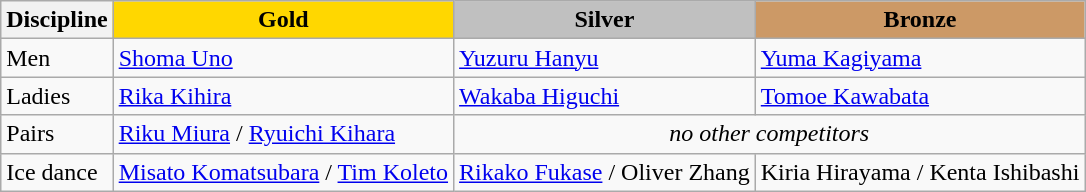<table class="wikitable">
<tr>
<th>Discipline</th>
<td align=center bgcolor=gold><strong>Gold</strong></td>
<td align=center bgcolor=silver><strong>Silver</strong></td>
<td align=center bgcolor=cc9966><strong>Bronze</strong></td>
</tr>
<tr>
<td>Men</td>
<td><a href='#'>Shoma Uno</a></td>
<td><a href='#'>Yuzuru Hanyu</a></td>
<td><a href='#'>Yuma Kagiyama</a></td>
</tr>
<tr>
<td>Ladies</td>
<td><a href='#'>Rika Kihira</a></td>
<td><a href='#'>Wakaba Higuchi</a></td>
<td><a href='#'>Tomoe Kawabata</a></td>
</tr>
<tr>
<td>Pairs</td>
<td><a href='#'>Riku Miura</a> / <a href='#'>Ryuichi Kihara</a></td>
<td colspan=2 align=center><em>no other competitors</em></td>
</tr>
<tr>
<td>Ice dance</td>
<td><a href='#'>Misato Komatsubara</a> / <a href='#'>Tim Koleto</a></td>
<td><a href='#'>Rikako Fukase</a> / Oliver Zhang</td>
<td>Kiria Hirayama / Kenta Ishibashi</td>
</tr>
</table>
